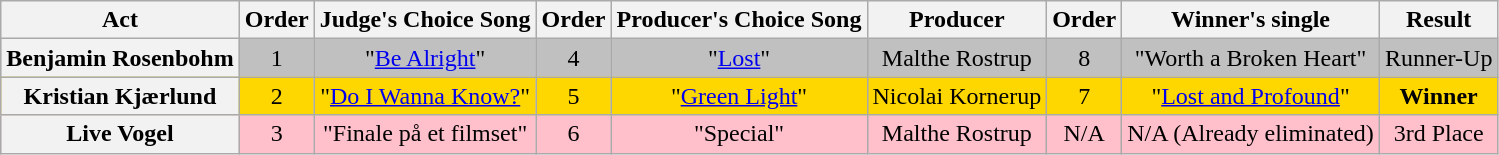<table class="wikitable plainrowheaders" style="text-align:center;">
<tr>
<th>Act</th>
<th>Order</th>
<th>Judge's Choice Song</th>
<th>Order</th>
<th>Producer's Choice Song</th>
<th>Producer</th>
<th>Order</th>
<th>Winner's single</th>
<th>Result</th>
</tr>
<tr bgcolor="silver">
<th scope="row">Benjamin Rosenbohm</th>
<td>1</td>
<td>"<a href='#'>Be Alright</a>"</td>
<td>4</td>
<td>"<a href='#'>Lost</a>"</td>
<td>Malthe Rostrup</td>
<td>8</td>
<td>"Worth a Broken Heart"</td>
<td>Runner-Up</td>
</tr>
<tr bgcolor="gold">
<th scope="row">Kristian Kjærlund</th>
<td>2</td>
<td>"<a href='#'>Do I Wanna Know?</a>"</td>
<td>5</td>
<td>"<a href='#'>Green Light</a>"</td>
<td>Nicolai Kornerup</td>
<td>7</td>
<td>"<a href='#'>Lost and Profound</a>"</td>
<td><strong>Winner</strong></td>
</tr>
<tr bgcolor="pink">
<th scope="row">Live Vogel</th>
<td>3</td>
<td>"Finale på et filmset"</td>
<td>6</td>
<td>"Special"</td>
<td>Malthe Rostrup</td>
<td>N/A</td>
<td>N/A (Already eliminated)</td>
<td>3rd Place</td>
</tr>
</table>
